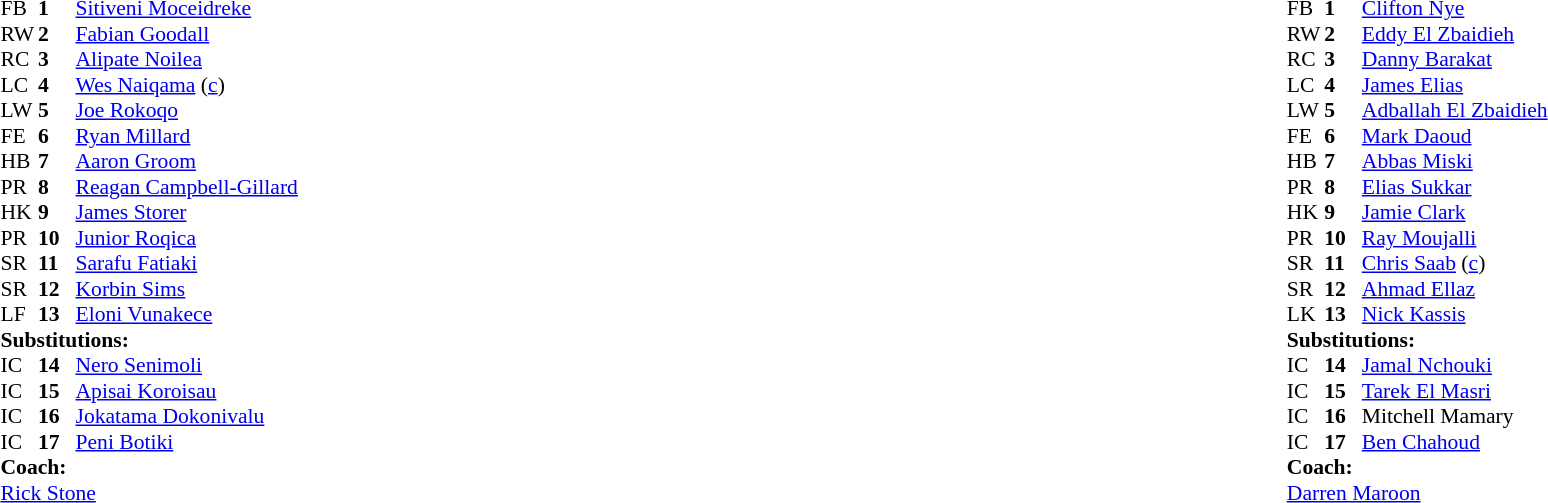<table width="100%">
<tr>
<td valign="top" width="50%"><br><table style="font-size: 90%" cellspacing="0" cellpadding="0">
<tr>
<th width="25"></th>
<th width="25"></th>
</tr>
<tr>
<td>FB</td>
<td><strong>1</strong></td>
<td><a href='#'>Sitiveni Moceidreke</a></td>
</tr>
<tr>
<td>RW</td>
<td><strong>2</strong></td>
<td><a href='#'>Fabian Goodall</a></td>
</tr>
<tr>
<td>RC</td>
<td><strong>3</strong></td>
<td><a href='#'>Alipate Noilea</a></td>
</tr>
<tr>
<td>LC</td>
<td><strong>4</strong></td>
<td><a href='#'>Wes Naiqama</a> (<a href='#'>c</a>)</td>
</tr>
<tr>
<td>LW</td>
<td><strong>5</strong></td>
<td><a href='#'>Joe Rokoqo</a></td>
</tr>
<tr>
<td>FE</td>
<td><strong>6</strong></td>
<td><a href='#'>Ryan Millard</a></td>
</tr>
<tr>
<td>HB</td>
<td><strong>7</strong></td>
<td><a href='#'>Aaron Groom</a></td>
</tr>
<tr>
<td>PR</td>
<td><strong>8</strong></td>
<td><a href='#'>Reagan Campbell-Gillard</a></td>
</tr>
<tr>
<td>HK</td>
<td><strong>9</strong></td>
<td><a href='#'>James Storer</a></td>
</tr>
<tr>
<td>PR</td>
<td><strong>10</strong></td>
<td><a href='#'>Junior Roqica</a></td>
</tr>
<tr>
<td>SR</td>
<td><strong>11</strong></td>
<td><a href='#'>Sarafu Fatiaki</a></td>
</tr>
<tr>
<td>SR</td>
<td><strong>12</strong></td>
<td><a href='#'>Korbin Sims</a></td>
</tr>
<tr>
<td>LF</td>
<td><strong>13</strong></td>
<td><a href='#'>Eloni Vunakece</a></td>
</tr>
<tr>
<td colspan=3><strong>Substitutions:</strong></td>
</tr>
<tr>
<td>IC</td>
<td><strong>14</strong></td>
<td><a href='#'>Nero Senimoli</a></td>
</tr>
<tr>
<td>IC</td>
<td><strong>15</strong></td>
<td><a href='#'>Apisai Koroisau</a></td>
</tr>
<tr>
<td>IC</td>
<td><strong>16</strong></td>
<td><a href='#'>Jokatama Dokonivalu</a></td>
</tr>
<tr>
<td>IC</td>
<td><strong>17</strong></td>
<td><a href='#'>Peni Botiki</a></td>
</tr>
<tr>
<td colspan=3><strong>Coach:</strong></td>
</tr>
<tr>
<td colspan="4"> <a href='#'>Rick Stone</a></td>
</tr>
</table>
</td>
<td valign="top" width="50%"><br><table style="font-size: 90%" cellspacing="0" cellpadding="0" align="center">
<tr>
<th width="25"></th>
<th width="25"></th>
</tr>
<tr>
<td>FB</td>
<td><strong>1</strong></td>
<td><a href='#'>Clifton Nye</a></td>
</tr>
<tr>
<td>RW</td>
<td><strong>2</strong></td>
<td><a href='#'>Eddy El Zbaidieh</a></td>
</tr>
<tr>
<td>RC</td>
<td><strong>3</strong></td>
<td><a href='#'>Danny Barakat</a></td>
</tr>
<tr>
<td>LC</td>
<td><strong>4</strong></td>
<td><a href='#'>James Elias</a></td>
</tr>
<tr>
<td>LW</td>
<td><strong>5</strong></td>
<td><a href='#'>Adballah El Zbaidieh</a></td>
</tr>
<tr>
<td>FE</td>
<td><strong>6</strong></td>
<td><a href='#'>Mark Daoud</a></td>
</tr>
<tr>
<td>HB</td>
<td><strong>7</strong></td>
<td><a href='#'>Abbas Miski</a></td>
</tr>
<tr>
<td>PR</td>
<td><strong>8</strong></td>
<td><a href='#'>Elias Sukkar</a></td>
</tr>
<tr>
<td>HK</td>
<td><strong>9</strong></td>
<td><a href='#'>Jamie Clark</a></td>
</tr>
<tr>
<td>PR</td>
<td><strong>10</strong></td>
<td><a href='#'>Ray Moujalli</a></td>
</tr>
<tr>
<td>SR</td>
<td><strong>11</strong></td>
<td><a href='#'>Chris Saab</a> (<a href='#'>c</a>)</td>
</tr>
<tr>
<td>SR</td>
<td><strong>12</strong></td>
<td><a href='#'>Ahmad Ellaz</a></td>
</tr>
<tr>
<td>LK</td>
<td><strong>13</strong></td>
<td><a href='#'>Nick Kassis</a></td>
</tr>
<tr>
<td colspan=3><strong>Substitutions:</strong></td>
</tr>
<tr>
<td>IC</td>
<td><strong>14</strong></td>
<td><a href='#'>Jamal Nchouki</a></td>
</tr>
<tr>
<td>IC</td>
<td><strong>15</strong></td>
<td><a href='#'>Tarek El Masri</a></td>
</tr>
<tr>
<td>IC</td>
<td><strong>16</strong></td>
<td>Mitchell Mamary</td>
</tr>
<tr>
<td>IC</td>
<td><strong>17</strong></td>
<td><a href='#'>Ben Chahoud</a></td>
</tr>
<tr>
<td colspan=3><strong>Coach:</strong></td>
</tr>
<tr>
<td colspan="4"> <a href='#'>Darren Maroon</a></td>
</tr>
</table>
</td>
</tr>
</table>
